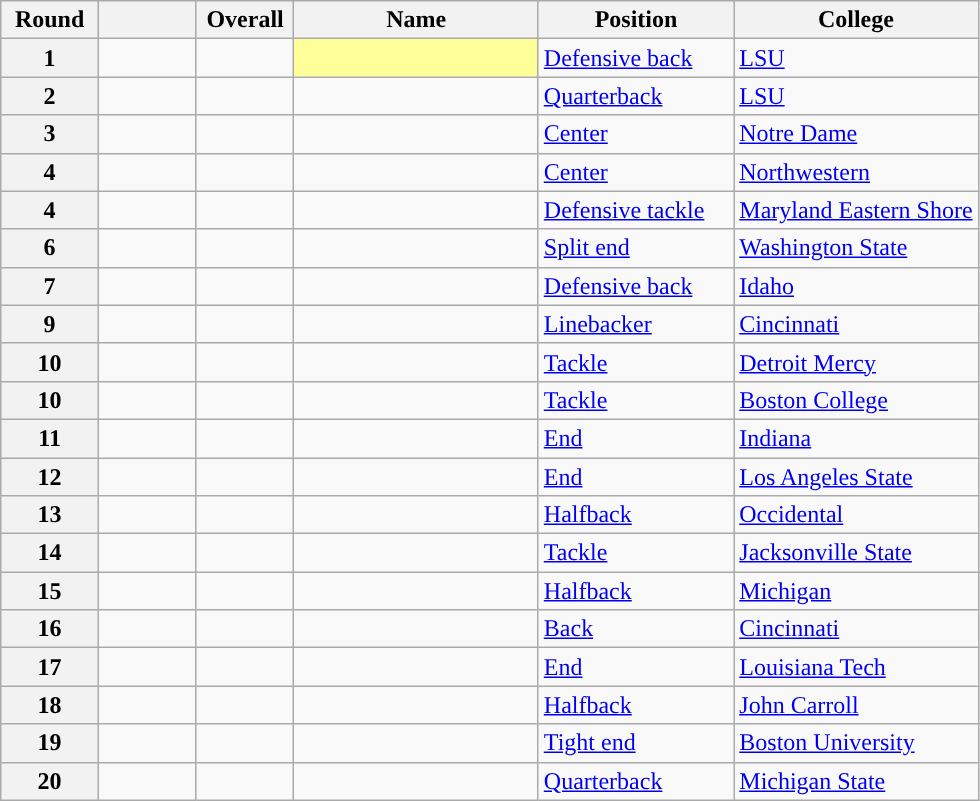<table class="wikitable sortable">
<tr>
<th scope="col" style="width: 10%;">Round</th>
<th scope="col" style="width: 10%;"></th>
<th scope="col" style="width: 10%;">Overall</th>
<th scope="col" style="width: 25%;">Name</th>
<th scope="col" style="width: 20%;">Position</th>
<th scope="col" style="width: 25%;">College</th>
</tr>
<tr>
<th scope="row">1</th>
<td></td>
<td></td>
<td style="background-color: #FFFF99;"> </td>
<td><a href='#'>Defensive back</a></td>
<td><a href='#'>LSU</a></td>
</tr>
<tr>
<th scope="row">2</th>
<td></td>
<td></td>
<td></td>
<td><a href='#'>Quarterback</a></td>
<td><a href='#'>LSU</a></td>
</tr>
<tr>
<th scope="row">3</th>
<td></td>
<td></td>
<td></td>
<td><a href='#'>Center</a></td>
<td><a href='#'>Notre Dame</a></td>
</tr>
<tr>
<th scope="row">4</th>
<td></td>
<td></td>
<td></td>
<td><a href='#'>Center</a></td>
<td><a href='#'>Northwestern</a></td>
</tr>
<tr>
<th scope="row">4</th>
<td></td>
<td></td>
<td></td>
<td><a href='#'>Defensive tackle</a></td>
<td><a href='#'>Maryland Eastern Shore</a></td>
</tr>
<tr>
<th scope="row">6</th>
<td></td>
<td></td>
<td></td>
<td><a href='#'>Split end</a></td>
<td><a href='#'>Washington State</a></td>
</tr>
<tr>
<th scope="row">7</th>
<td></td>
<td></td>
<td></td>
<td><a href='#'>Defensive back</a></td>
<td><a href='#'>Idaho</a></td>
</tr>
<tr>
<th scope="row">9</th>
<td></td>
<td></td>
<td></td>
<td><a href='#'>Linebacker</a></td>
<td><a href='#'>Cincinnati</a></td>
</tr>
<tr>
<th scope="row">10</th>
<td></td>
<td></td>
<td></td>
<td><a href='#'>Tackle</a></td>
<td><a href='#'>Detroit Mercy</a></td>
</tr>
<tr>
<th scope="row">10</th>
<td></td>
<td></td>
<td></td>
<td><a href='#'>Tackle</a></td>
<td><a href='#'>Boston College</a></td>
</tr>
<tr>
<th scope="row">11</th>
<td></td>
<td></td>
<td></td>
<td><a href='#'>End</a></td>
<td><a href='#'>Indiana</a></td>
</tr>
<tr>
<th scope="row">12</th>
<td></td>
<td></td>
<td></td>
<td><a href='#'>End</a></td>
<td><a href='#'>Los Angeles State</a></td>
</tr>
<tr>
<th scope="row">13</th>
<td></td>
<td></td>
<td></td>
<td><a href='#'>Halfback</a></td>
<td><a href='#'>Occidental</a></td>
</tr>
<tr>
<th scope="row">14</th>
<td></td>
<td></td>
<td></td>
<td><a href='#'>Tackle</a></td>
<td><a href='#'>Jacksonville State</a></td>
</tr>
<tr>
<th scope="row">15</th>
<td></td>
<td></td>
<td></td>
<td><a href='#'>Halfback</a></td>
<td><a href='#'>Michigan</a></td>
</tr>
<tr>
<th scope="row">16</th>
<td></td>
<td></td>
<td></td>
<td><a href='#'>Back</a></td>
<td><a href='#'>Cincinnati</a></td>
</tr>
<tr>
<th scope="row">17</th>
<td></td>
<td></td>
<td></td>
<td><a href='#'>End</a></td>
<td><a href='#'>Louisiana Tech</a></td>
</tr>
<tr>
<th scope="row">18</th>
<td></td>
<td></td>
<td></td>
<td><a href='#'>Halfback</a></td>
<td><a href='#'>John Carroll</a></td>
</tr>
<tr>
<th scope="row">19</th>
<td></td>
<td></td>
<td></td>
<td><a href='#'>Tight end</a></td>
<td><a href='#'>Boston University</a></td>
</tr>
<tr>
<th scope="row">20</th>
<td></td>
<td></td>
<td></td>
<td><a href='#'>Quarterback</a></td>
<td><a href='#'>Michigan State</a></td>
</tr>
</table>
